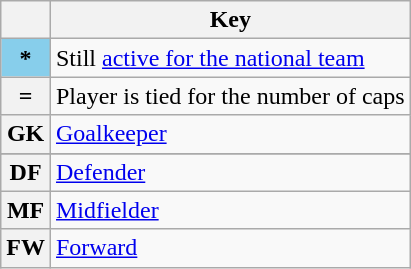<table class="wikitable">
<tr>
<th></th>
<th style="align: left" scope=col>Key</th>
</tr>
<tr>
<th scope=row style="background:#87CEEB;">*</th>
<td>Still <a href='#'>active for the national team</a></td>
</tr>
<tr>
<th scope=row>=</th>
<td>Player is tied for the number of caps</td>
</tr>
<tr>
<th scope=row>GK</th>
<td><a href='#'>Goalkeeper</a></td>
</tr>
<tr>
</tr>
<tr>
<th scope=row>DF</th>
<td><a href='#'>Defender</a></td>
</tr>
<tr>
<th scope=row>MF</th>
<td><a href='#'>Midfielder</a></td>
</tr>
<tr>
<th scope=row>FW</th>
<td><a href='#'>Forward</a></td>
</tr>
</table>
